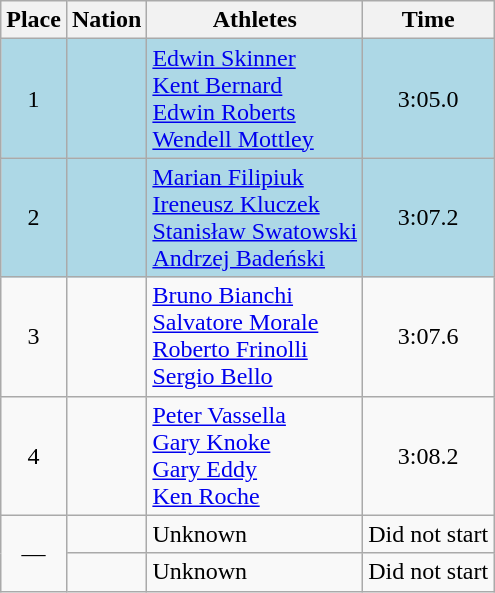<table class=wikitable>
<tr>
<th>Place</th>
<th>Nation</th>
<th>Athletes</th>
<th>Time</th>
</tr>
<tr align=center bgcolor=lightblue>
<td>1</td>
<td align=left></td>
<td align=left><a href='#'>Edwin Skinner</a> <br> <a href='#'>Kent Bernard</a> <br> <a href='#'>Edwin Roberts</a> <br> <a href='#'>Wendell Mottley</a></td>
<td>3:05.0</td>
</tr>
<tr align=center bgcolor=lightblue>
<td>2</td>
<td align=left></td>
<td align=left><a href='#'>Marian Filipiuk</a> <br> <a href='#'>Ireneusz Kluczek</a> <br> <a href='#'>Stanisław Swatowski</a> <br> <a href='#'>Andrzej Badeński</a></td>
<td>3:07.2</td>
</tr>
<tr align=center>
<td>3</td>
<td align=left></td>
<td align=left><a href='#'>Bruno Bianchi</a> <br> <a href='#'>Salvatore Morale</a> <br> <a href='#'>Roberto Frinolli</a> <br> <a href='#'>Sergio Bello</a></td>
<td>3:07.6</td>
</tr>
<tr align=center>
<td>4</td>
<td align=left></td>
<td align=left><a href='#'>Peter Vassella</a> <br> <a href='#'>Gary Knoke</a> <br> <a href='#'>Gary Eddy</a> <br> <a href='#'>Ken Roche</a></td>
<td>3:08.2</td>
</tr>
<tr align=center>
<td rowspan=2>—</td>
<td align=left></td>
<td align=left>Unknown</td>
<td>Did not start</td>
</tr>
<tr align=center>
<td align=left></td>
<td align=left>Unknown</td>
<td>Did not start</td>
</tr>
</table>
